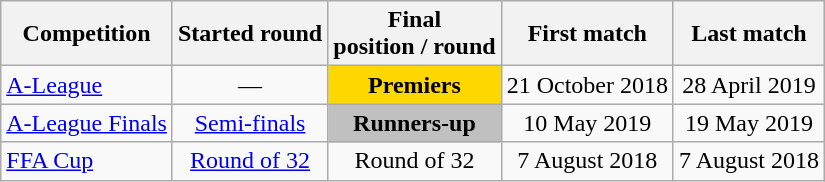<table class="wikitable">
<tr>
<th>Competition</th>
<th>Started round</th>
<th>Final <br>position / round</th>
<th>First match</th>
<th>Last match</th>
</tr>
<tr style="text-align: center">
<td align="left"><a href='#'>A-League</a></td>
<td>—</td>
<td style="background:gold;"><strong>Premiers</strong></td>
<td>21 October 2018</td>
<td>28 April 2019</td>
</tr>
<tr style="text-align: center">
<td align=left><a href='#'>A-League Finals</a></td>
<td><a href='#'>Semi-finals</a></td>
<td style="background:silver;"><strong>Runners-up</strong></td>
<td>10 May 2019</td>
<td>19 May 2019</td>
</tr>
<tr style="text-align: center">
<td align=left><a href='#'>FFA Cup</a></td>
<td><a href='#'>Round of 32</a></td>
<td>Round of 32</td>
<td>7 August 2018</td>
<td>7 August 2018</td>
</tr>
</table>
